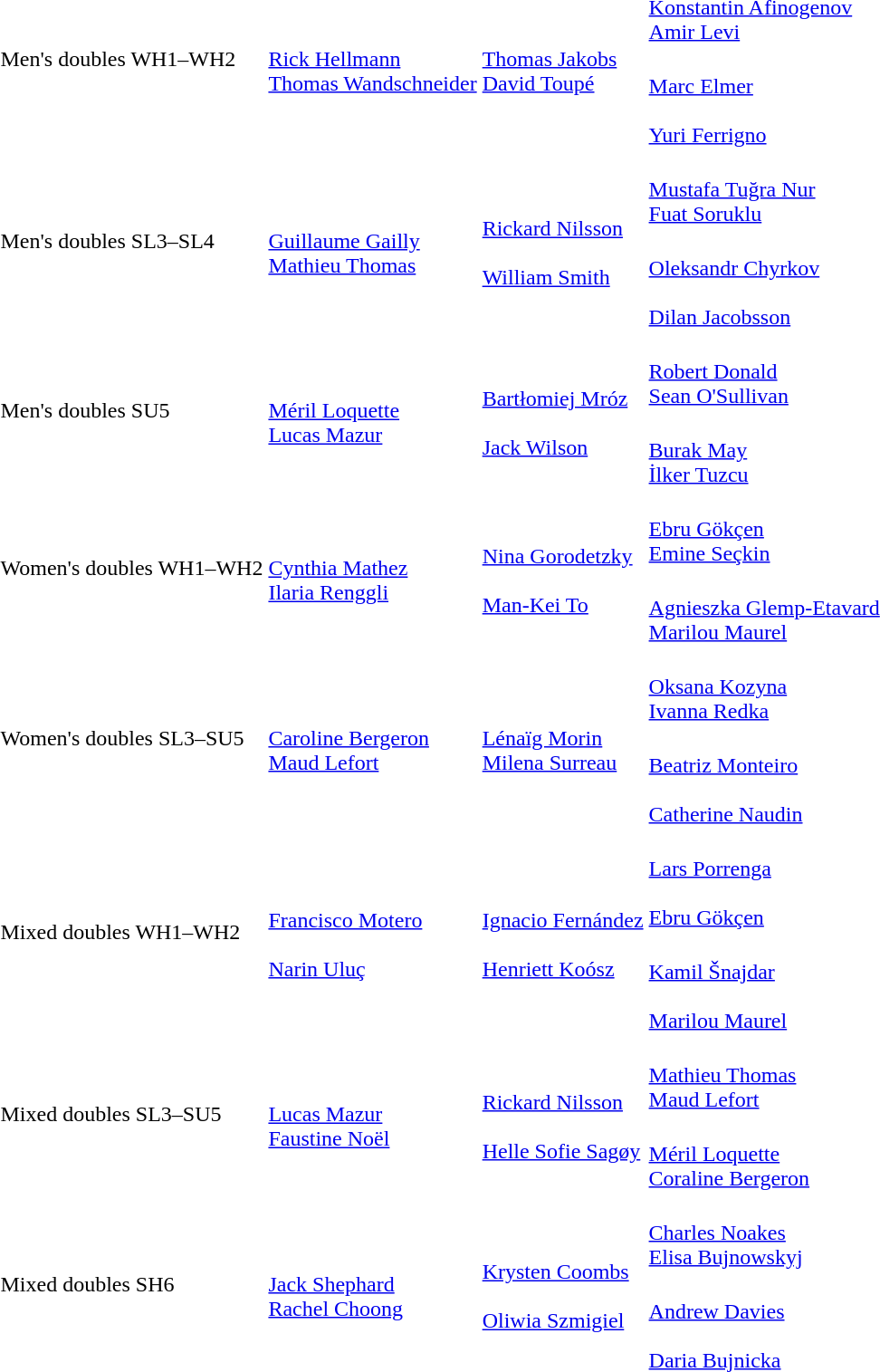<table>
<tr>
<td rowspan="2">Men's doubles WH1–WH2<br></td>
<td rowspan="2"><br><a href='#'>Rick Hellmann</a><br><a href='#'>Thomas Wandschneider</a></td>
<td rowspan="2"><br><a href='#'>Thomas Jakobs</a><br><a href='#'>David Toupé</a></td>
<td><br><a href='#'>Konstantin Afinogenov</a><br><a href='#'>Amir Levi</a></td>
</tr>
<tr>
<td><br><a href='#'>Marc Elmer</a><br><br><a href='#'>Yuri Ferrigno</a></td>
</tr>
<tr>
<td rowspan="2">Men's doubles SL3–SL4<br></td>
<td rowspan="2"><br><a href='#'>Guillaume Gailly</a><br><a href='#'>Mathieu Thomas</a></td>
<td rowspan="2"><br><a href='#'>Rickard Nilsson</a><br><br><a href='#'>William Smith</a></td>
<td><br><a href='#'>Mustafa Tuğra Nur</a><br><a href='#'>Fuat Soruklu</a></td>
</tr>
<tr>
<td><br><a href='#'>Oleksandr Chyrkov</a><br><br><a href='#'>Dilan Jacobsson</a></td>
</tr>
<tr>
<td rowspan="2">Men's doubles SU5<br></td>
<td rowspan="2"><br><a href='#'>Méril Loquette</a><br><a href='#'>Lucas Mazur</a></td>
<td rowspan="2"><br><a href='#'>Bartłomiej Mróz</a><br><br><a href='#'>Jack Wilson</a></td>
<td><br><a href='#'>Robert Donald</a><br><a href='#'>Sean O'Sullivan</a></td>
</tr>
<tr>
<td><br><a href='#'>Burak May</a><br><a href='#'>İlker Tuzcu</a></td>
</tr>
<tr>
<td rowspan="2">Women's doubles WH1–WH2<br></td>
<td rowspan="2"><br><a href='#'>Cynthia Mathez</a><br><a href='#'>Ilaria Renggli</a></td>
<td rowspan="2"><br><a href='#'>Nina Gorodetzky</a><br><br><a href='#'>Man-Kei To</a></td>
<td><br><a href='#'>Ebru Gökçen</a><br><a href='#'>Emine Seçkin</a></td>
</tr>
<tr>
<td><br><a href='#'>Agnieszka Glemp-Etavard</a><br><a href='#'>Marilou Maurel</a></td>
</tr>
<tr>
<td rowspan="2">Women's doubles SL3–SU5<br></td>
<td rowspan="2"><br><a href='#'>Caroline Bergeron</a><br><a href='#'>Maud Lefort</a></td>
<td rowspan="2"><br><a href='#'>Lénaïg Morin</a><br><a href='#'>Milena Surreau</a></td>
<td><br><a href='#'>Oksana Kozyna</a><br><a href='#'>Ivanna Redka</a></td>
</tr>
<tr>
<td><br><a href='#'>Beatriz Monteiro</a><br><br><a href='#'>Catherine Naudin</a></td>
</tr>
<tr>
<td rowspan="2">Mixed doubles WH1–WH2<br></td>
<td rowspan="2"><br><a href='#'>Francisco Motero</a><br><br><a href='#'>Narin Uluç</a></td>
<td rowspan="2"><br><a href='#'>Ignacio Fernández</a><br><br><a href='#'>Henriett Koósz</a></td>
<td><br><a href='#'>Lars Porrenga</a><br><br><a href='#'>Ebru Gökçen</a></td>
</tr>
<tr>
<td><br><a href='#'>Kamil Šnajdar</a><br><br><a href='#'>Marilou Maurel</a></td>
</tr>
<tr>
<td rowspan="2">Mixed doubles SL3–SU5<br></td>
<td rowspan="2"><br><a href='#'>Lucas Mazur</a><br><a href='#'>Faustine Noël</a></td>
<td rowspan="2"><br><a href='#'>Rickard Nilsson</a><br><br><a href='#'>Helle Sofie Sagøy</a></td>
<td><br><a href='#'>Mathieu Thomas</a><br><a href='#'>Maud Lefort</a></td>
</tr>
<tr>
<td><br><a href='#'>Méril Loquette</a><br><a href='#'>Coraline Bergeron</a></td>
</tr>
<tr>
<td rowspan="2">Mixed doubles SH6<br></td>
<td rowspan="2"><br><a href='#'>Jack Shephard</a><br><a href='#'>Rachel Choong</a></td>
<td rowspan="2"><br><a href='#'>Krysten Coombs</a><br><br><a href='#'>Oliwia Szmigiel</a></td>
<td><br><a href='#'>Charles Noakes</a><br><a href='#'>Elisa Bujnowskyj</a></td>
</tr>
<tr>
<td><br><a href='#'>Andrew Davies</a><br><br><a href='#'>Daria Bujnicka</a></td>
</tr>
</table>
